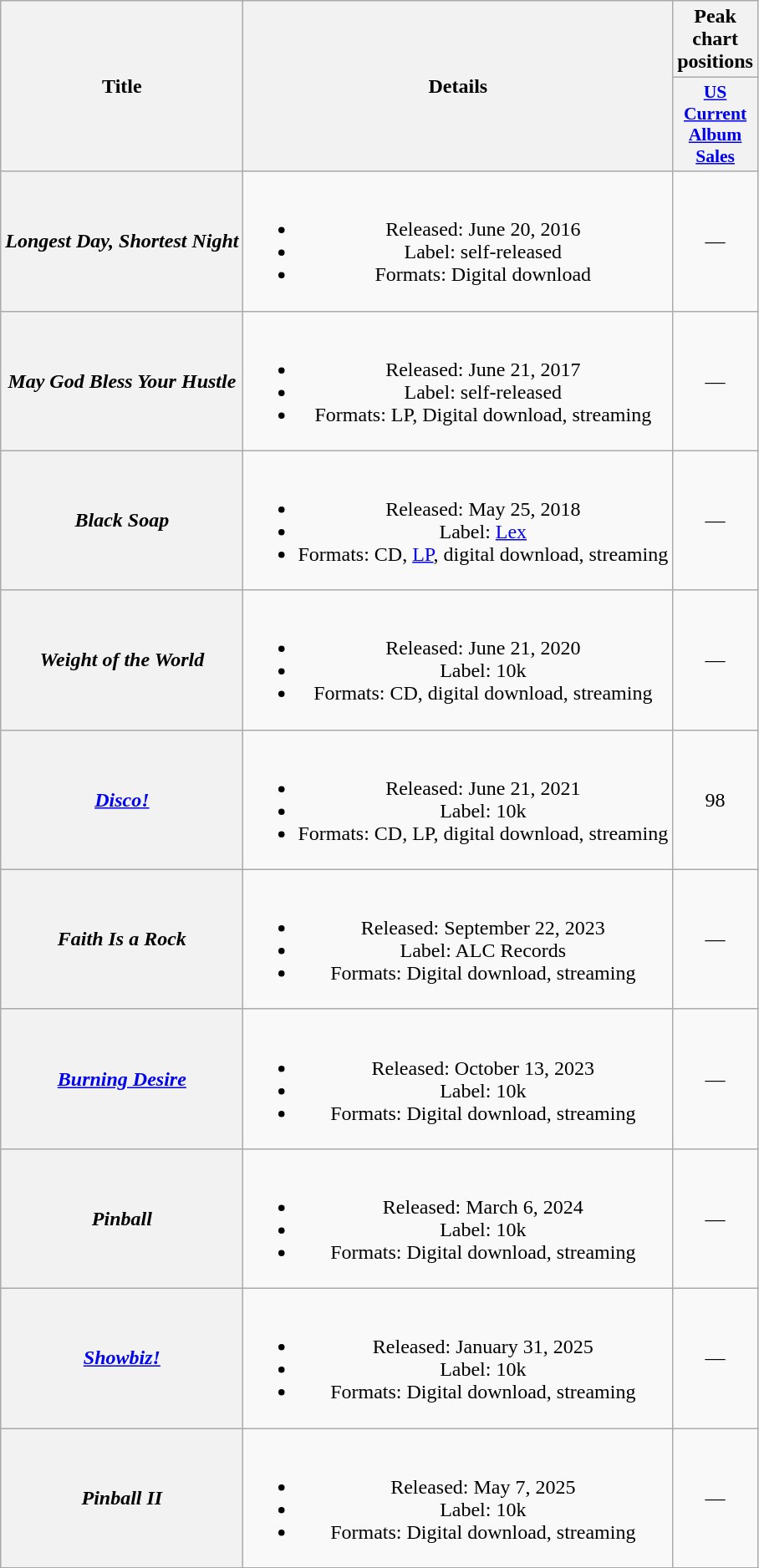<table class="wikitable plainrowheaders" style="text-align:center;">
<tr>
<th scope="col" rowspan="2">Title</th>
<th scope="col" rowspan="2">Details</th>
<th scope="col" colspan="1">Peak chart positions</th>
</tr>
<tr>
<th scope="col" style="width:3em; font-size:90%"><a href='#'>US Current Album Sales</a><br></th>
</tr>
<tr>
<th scope="row"><em>Longest Day, Shortest Night</em></th>
<td><br><ul><li>Released: June 20, 2016</li><li>Label: self-released</li><li>Formats: Digital download</li></ul></td>
<td>—</td>
</tr>
<tr>
<th scope="row"><em>May God Bless Your Hustle</em></th>
<td><br><ul><li>Released: June 21, 2017</li><li>Label: self-released</li><li>Formats: LP, Digital download, streaming</li></ul></td>
<td>—</td>
</tr>
<tr>
<th scope="row"><em>Black Soap</em></th>
<td><br><ul><li>Released: May 25, 2018</li><li>Label: <a href='#'>Lex</a></li><li>Formats: CD, <a href='#'>LP</a>, digital download, streaming</li></ul></td>
<td>—</td>
</tr>
<tr>
<th scope="row"><em>Weight of the World</em></th>
<td><br><ul><li>Released: June 21, 2020</li><li>Label: 10k</li><li>Formats: CD, digital download, streaming</li></ul></td>
<td>—</td>
</tr>
<tr>
<th scope="row"><em><a href='#'>Disco!</a></em></th>
<td><br><ul><li>Released: June 21, 2021</li><li>Label: 10k</li><li>Formats: CD, LP, digital download, streaming</li></ul></td>
<td>98</td>
</tr>
<tr>
<th scope="row"><em>Faith Is a Rock</em><br></th>
<td><br><ul><li>Released: September 22, 2023</li><li>Label: ALC Records</li><li>Formats: Digital download, streaming</li></ul></td>
<td>—</td>
</tr>
<tr>
<th scope="row"><em><a href='#'>Burning Desire</a></em></th>
<td><br><ul><li>Released: October 13, 2023</li><li>Label: 10k</li><li>Formats: Digital download, streaming</li></ul></td>
<td>—</td>
</tr>
<tr>
<th scope="row"><em>Pinball</em><br></th>
<td><br><ul><li>Released: March 6, 2024</li><li>Label: 10k</li><li>Formats: Digital download, streaming</li></ul></td>
<td>—</td>
</tr>
<tr>
<th scope="row"><em><a href='#'>Showbiz!</a></em></th>
<td><br><ul><li>Released: January 31, 2025</li><li>Label: 10k</li><li>Formats: Digital download, streaming</li></ul></td>
<td>—</td>
</tr>
<tr>
<th scope="row"><em>Pinball II</em><br></th>
<td><br><ul><li>Released: May 7, 2025</li><li>Label: 10k</li><li>Formats: Digital download, streaming</li></ul></td>
<td>—</td>
</tr>
<tr>
</tr>
</table>
